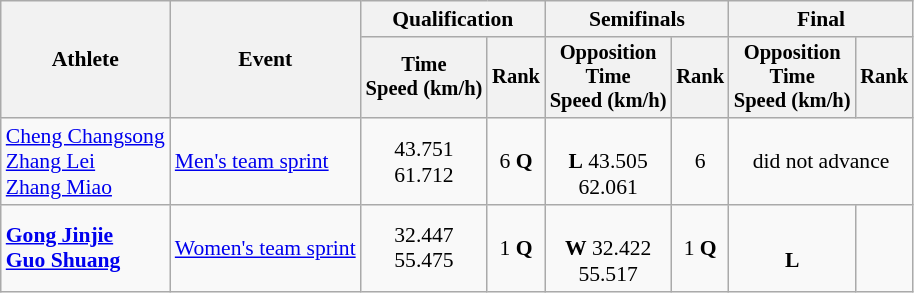<table class="wikitable" style="font-size:90%">
<tr>
<th rowspan="2">Athlete</th>
<th rowspan="2">Event</th>
<th colspan=2>Qualification</th>
<th colspan=2>Semifinals</th>
<th colspan=2>Final</th>
</tr>
<tr style="font-size:95%">
<th>Time<br>Speed (km/h)</th>
<th>Rank</th>
<th>Opposition<br>Time<br>Speed (km/h)</th>
<th>Rank</th>
<th>Opposition<br>Time<br>Speed (km/h)</th>
<th>Rank</th>
</tr>
<tr align=center>
<td align=left><a href='#'>Cheng Changsong</a><br><a href='#'>Zhang Lei</a><br><a href='#'>Zhang Miao</a></td>
<td align=left><a href='#'>Men's team sprint</a></td>
<td>43.751<br>61.712</td>
<td>6 <strong>Q</strong></td>
<td><br><strong>L</strong> 43.505<br>62.061</td>
<td>6</td>
<td colspan=2>did not advance</td>
</tr>
<tr align=center>
<td align=left><strong><a href='#'>Gong Jinjie</a><br><a href='#'>Guo Shuang</a></strong></td>
<td align=left><a href='#'>Women's team sprint</a></td>
<td>32.447 <br>55.475</td>
<td>1 <strong>Q</strong></td>
<td><br><strong>W</strong> 32.422 <br>55.517</td>
<td>1 <strong>Q</strong></td>
<td><br><strong>L</strong> </td>
<td></td>
</tr>
</table>
